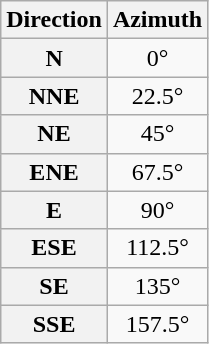<table class="wikitable" style="text-align:center;">
<tr>
<th scope="col">Direction</th>
<th scope="col">Azimuth</th>
</tr>
<tr>
<th scope="row">N</th>
<td>0°</td>
</tr>
<tr>
<th scope="row">NNE</th>
<td>22.5°</td>
</tr>
<tr>
<th scope="row">NE</th>
<td>45°</td>
</tr>
<tr>
<th scope="row">ENE</th>
<td>67.5°</td>
</tr>
<tr>
<th scope="row">E</th>
<td>90°</td>
</tr>
<tr>
<th scope="row">ESE</th>
<td>112.5°</td>
</tr>
<tr>
<th scope="row">SE</th>
<td>135°</td>
</tr>
<tr>
<th scope="row">SSE</th>
<td>157.5°</td>
</tr>
</table>
